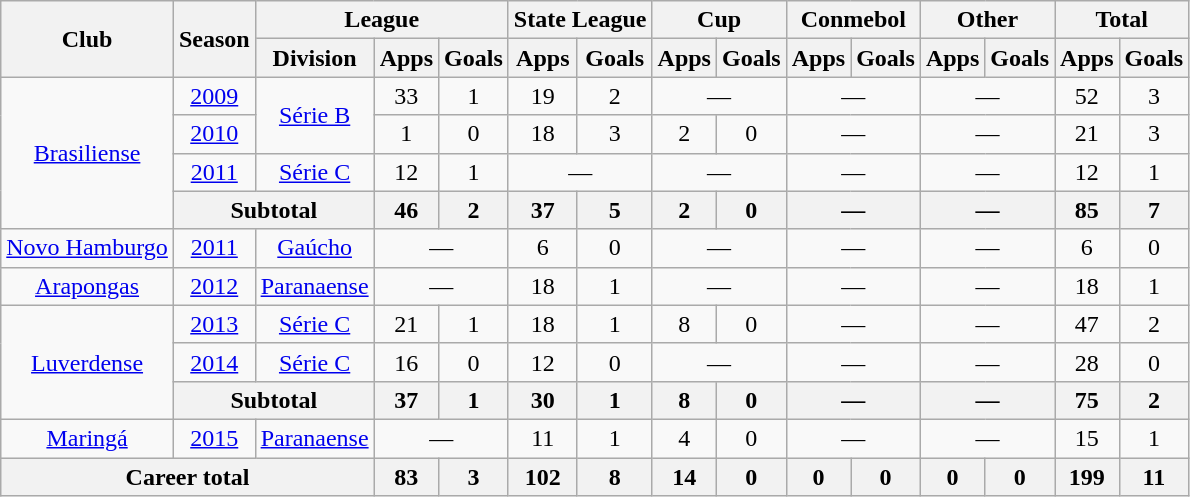<table class="wikitable" style="text-align: center;">
<tr>
<th rowspan="2">Club</th>
<th rowspan="2">Season</th>
<th colspan="3">League</th>
<th colspan="2">State League</th>
<th colspan="2">Cup</th>
<th colspan="2">Conmebol</th>
<th colspan="2">Other</th>
<th colspan="2">Total</th>
</tr>
<tr>
<th>Division</th>
<th>Apps</th>
<th>Goals</th>
<th>Apps</th>
<th>Goals</th>
<th>Apps</th>
<th>Goals</th>
<th>Apps</th>
<th>Goals</th>
<th>Apps</th>
<th>Goals</th>
<th>Apps</th>
<th>Goals</th>
</tr>
<tr>
<td rowspan=4 valign="center"><a href='#'>Brasiliense</a></td>
<td><a href='#'>2009</a></td>
<td rowspan=2><a href='#'>Série B</a></td>
<td>33</td>
<td>1</td>
<td>19</td>
<td>2</td>
<td colspan="2">—</td>
<td colspan="2">—</td>
<td colspan="2">—</td>
<td>52</td>
<td>3</td>
</tr>
<tr>
<td><a href='#'>2010</a></td>
<td>1</td>
<td>0</td>
<td>18</td>
<td>3</td>
<td>2</td>
<td>0</td>
<td colspan="2">—</td>
<td colspan="2">—</td>
<td>21</td>
<td>3</td>
</tr>
<tr>
<td><a href='#'>2011</a></td>
<td><a href='#'>Série C</a></td>
<td>12</td>
<td>1</td>
<td colspan="2">—</td>
<td colspan="2">—</td>
<td colspan="2">—</td>
<td colspan="2">—</td>
<td>12</td>
<td>1</td>
</tr>
<tr>
<th colspan="2">Subtotal</th>
<th>46</th>
<th>2</th>
<th>37</th>
<th>5</th>
<th>2</th>
<th>0</th>
<th colspan="2">—</th>
<th colspan="2">—</th>
<th>85</th>
<th>7</th>
</tr>
<tr>
<td valign="center"><a href='#'>Novo Hamburgo</a></td>
<td><a href='#'>2011</a></td>
<td><a href='#'>Gaúcho</a></td>
<td colspan="2">—</td>
<td>6</td>
<td>0</td>
<td colspan="2">—</td>
<td colspan="2">—</td>
<td colspan="2">—</td>
<td>6</td>
<td>0</td>
</tr>
<tr>
<td valign="center"><a href='#'>Arapongas</a></td>
<td><a href='#'>2012</a></td>
<td><a href='#'>Paranaense</a></td>
<td colspan="2">—</td>
<td>18</td>
<td>1</td>
<td colspan="2">—</td>
<td colspan="2">—</td>
<td colspan="2">—</td>
<td>18</td>
<td>1</td>
</tr>
<tr>
<td rowspan=3 valign="center"><a href='#'>Luverdense</a></td>
<td><a href='#'>2013</a></td>
<td><a href='#'>Série C</a></td>
<td>21</td>
<td>1</td>
<td>18</td>
<td>1</td>
<td>8</td>
<td>0</td>
<td colspan="2">—</td>
<td colspan="2">—</td>
<td>47</td>
<td>2</td>
</tr>
<tr>
<td><a href='#'>2014</a></td>
<td><a href='#'>Série C</a></td>
<td>16</td>
<td>0</td>
<td>12</td>
<td>0</td>
<td colspan="2">—</td>
<td colspan="2">—</td>
<td colspan="2">—</td>
<td>28</td>
<td>0</td>
</tr>
<tr>
<th colspan="2">Subtotal</th>
<th>37</th>
<th>1</th>
<th>30</th>
<th>1</th>
<th>8</th>
<th>0</th>
<th colspan="2">—</th>
<th colspan="2">—</th>
<th>75</th>
<th>2</th>
</tr>
<tr>
<td valign="center"><a href='#'>Maringá</a></td>
<td><a href='#'>2015</a></td>
<td><a href='#'>Paranaense</a></td>
<td colspan="2">—</td>
<td>11</td>
<td>1</td>
<td>4</td>
<td>0</td>
<td colspan="2">—</td>
<td colspan="2">—</td>
<td>15</td>
<td>1</td>
</tr>
<tr>
<th colspan="3"><strong>Career total</strong></th>
<th>83</th>
<th>3</th>
<th>102</th>
<th>8</th>
<th>14</th>
<th>0</th>
<th>0</th>
<th>0</th>
<th>0</th>
<th>0</th>
<th>199</th>
<th>11</th>
</tr>
</table>
